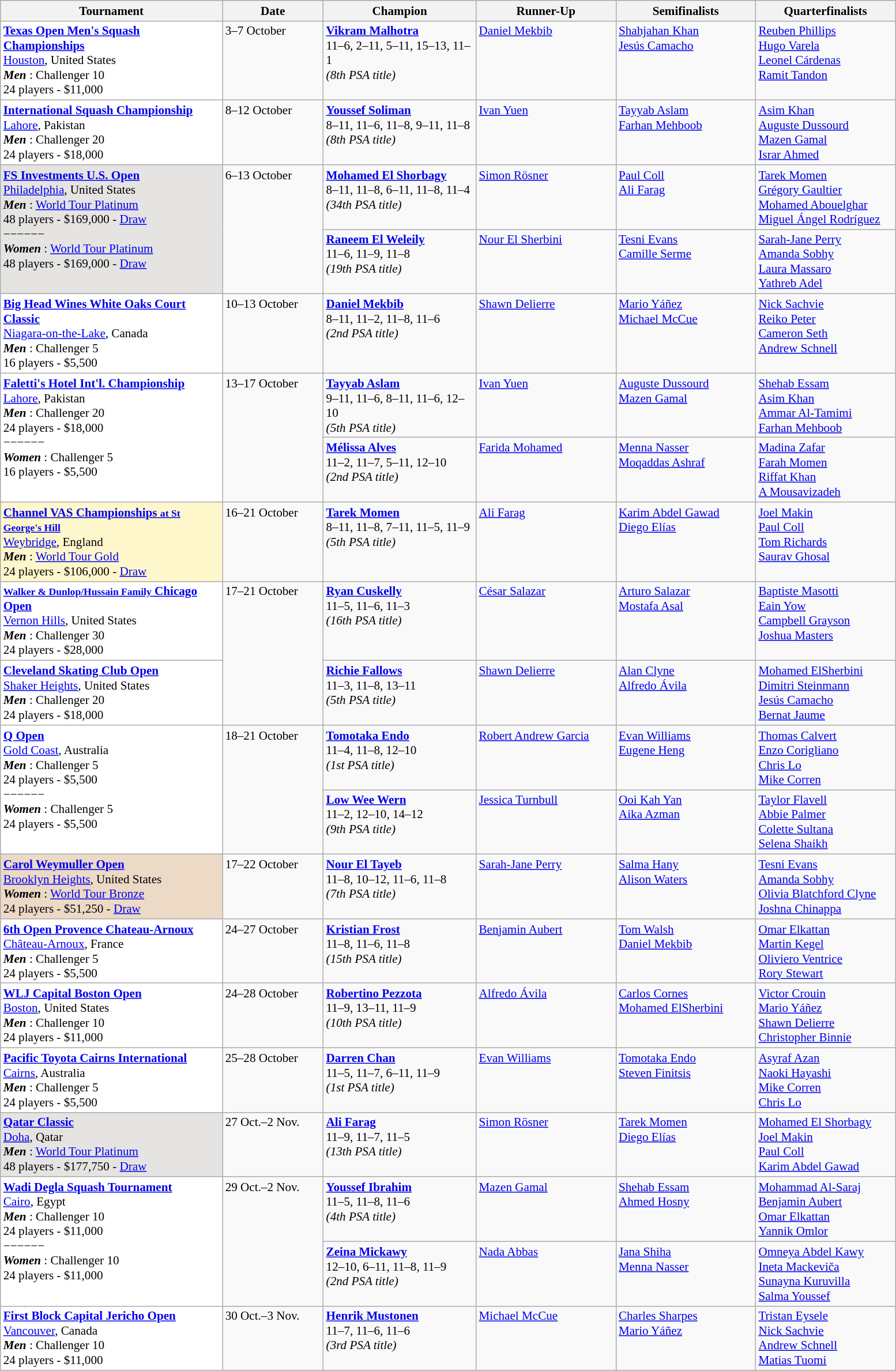<table class="wikitable" style="font-size:88%">
<tr>
<th width=250>Tournament</th>
<th width=110>Date</th>
<th width=170>Champion</th>
<th width=155>Runner-Up</th>
<th width=155>Semifinalists</th>
<th width=155>Quarterfinalists</th>
</tr>
<tr valign=top>
<td style="background:#fff;"><strong><a href='#'>Texas Open Men's Squash Championships</a></strong><br> <a href='#'>Houston</a>, United States<br><strong> <em>Men</em> </strong>: Challenger 10<br>24 players - $11,000</td>
<td>3–7 October</td>
<td> <strong><a href='#'>Vikram Malhotra</a></strong><br>11–6, 2–11, 5–11, 15–13, 11–1<br><em>(8th PSA title)</em></td>
<td> <a href='#'>Daniel Mekbib</a></td>
<td> <a href='#'>Shahjahan Khan</a><br> <a href='#'>Jesús Camacho</a></td>
<td> <a href='#'>Reuben Phillips</a><br> <a href='#'>Hugo Varela</a><br> <a href='#'>Leonel Cárdenas</a><br> <a href='#'>Ramit Tandon</a></td>
</tr>
<tr valign=top>
<td style="background:#fff;"><strong><a href='#'> International Squash Championship</a></strong><br> <a href='#'>Lahore</a>, Pakistan<br><strong> <em>Men</em> </strong>: Challenger 20<br>24 players - $18,000</td>
<td>8–12 October</td>
<td> <strong><a href='#'>Youssef Soliman</a></strong><br>8–11, 11–6, 11–8, 9–11, 11–8<br><em>(8th PSA title)</em></td>
<td> <a href='#'>Ivan Yuen</a></td>
<td> <a href='#'>Tayyab Aslam</a><br> <a href='#'>Farhan Mehboob</a></td>
<td> <a href='#'>Asim Khan</a><br> <a href='#'>Auguste Dussourd</a><br> <a href='#'>Mazen Gamal</a><br> <a href='#'>Israr Ahmed</a></td>
</tr>
<tr valign=top>
<td rowspan=2 style="background:#E5E4E2;"><strong><a href='#'>FS Investments U.S. Open</a></strong><br> <a href='#'>Philadelphia</a>, United States<br><strong> <em>Men</em> </strong>: <a href='#'>World Tour Platinum</a><br>48 players - $169,000 - <a href='#'>Draw</a><br>−−−−−−<br><strong> <em>Women</em> </strong>: <a href='#'>World Tour Platinum</a><br>48 players - $169,000 - <a href='#'>Draw</a></td>
<td rowspan=2>6–13 October</td>
<td> <strong><a href='#'>Mohamed El Shorbagy</a></strong><br>8–11, 11–8, 6–11, 11–8, 11–4<br><em>(34th PSA title)</em></td>
<td> <a href='#'>Simon Rösner</a></td>
<td> <a href='#'>Paul Coll</a><br> <a href='#'>Ali Farag</a></td>
<td> <a href='#'>Tarek Momen</a><br> <a href='#'>Grégory Gaultier</a><br> <a href='#'>Mohamed Abouelghar</a><br> <a href='#'>Miguel Ángel Rodríguez</a></td>
</tr>
<tr valign=top>
<td> <strong><a href='#'>Raneem El Weleily</a></strong><br>11–6, 11–9, 11–8<br><em>(19th PSA title)</em></td>
<td> <a href='#'>Nour El Sherbini</a></td>
<td> <a href='#'>Tesni Evans</a><br> <a href='#'>Camille Serme</a></td>
<td> <a href='#'>Sarah-Jane Perry</a><br> <a href='#'>Amanda Sobhy</a><br> <a href='#'>Laura Massaro</a><br> <a href='#'>Yathreb Adel</a></td>
</tr>
<tr valign=top>
<td style="background:#fff;"><strong><a href='#'>Big Head Wines White Oaks Court Classic</a></strong><br> <a href='#'>Niagara-on-the-Lake</a>, Canada<br><strong> <em>Men</em> </strong>: Challenger 5<br>16 players - $5,500</td>
<td>10–13 October</td>
<td> <strong><a href='#'>Daniel Mekbib</a></strong><br>8–11, 11–2, 11–8, 11–6<br><em>(2nd PSA title)</em></td>
<td> <a href='#'>Shawn Delierre</a></td>
<td> <a href='#'>Mario Yáñez</a><br> <a href='#'>Michael McCue</a></td>
<td> <a href='#'>Nick Sachvie</a><br> <a href='#'>Reiko Peter</a><br> <a href='#'>Cameron Seth</a><br> <a href='#'>Andrew Schnell</a></td>
</tr>
<tr valign=top>
<td rowspan=2 style="background:#fff;"><strong><a href='#'>Faletti's Hotel Int'l.  Championship</a></strong><br> <a href='#'>Lahore</a>, Pakistan<br><strong> <em>Men</em> </strong>: Challenger 20<br>24 players - $18,000<br>−−−−−−<br><strong> <em>Women</em> </strong>: Challenger 5<br>16 players - $5,500</td>
<td rowspan=2>13–17 October</td>
<td> <strong><a href='#'>Tayyab Aslam</a></strong><br>9–11, 11–6, 8–11, 11–6, 12–10<br><em>(5th PSA title)</em></td>
<td> <a href='#'>Ivan Yuen</a></td>
<td> <a href='#'>Auguste Dussourd</a><br> <a href='#'>Mazen Gamal</a></td>
<td> <a href='#'>Shehab Essam</a><br> <a href='#'>Asim Khan</a><br> <a href='#'>Ammar Al-Tamimi</a><br> <a href='#'>Farhan Mehboob</a></td>
</tr>
<tr valign=top>
<td> <strong><a href='#'>Mélissa Alves</a></strong><br>11–2, 11–7, 5–11, 12–10<br><em>(2nd PSA title)</em></td>
<td> <a href='#'>Farida Mohamed</a></td>
<td> <a href='#'>Menna Nasser</a><br> <a href='#'>Moqaddas Ashraf</a></td>
<td> <a href='#'>Madina Zafar</a><br> <a href='#'>Farah Momen</a><br> <a href='#'>Riffat Khan</a><br> <a href='#'>A Mousavizadeh</a></td>
</tr>
<tr valign=top>
<td style="background:#fff7cc;"><strong><a href='#'>Channel VAS Championships <small>at St George's Hill</small></a></strong><br> <a href='#'>Weybridge</a>, England<br><strong> <em>Men</em> </strong>: <a href='#'>World Tour Gold</a><br>24 players - $106,000 - <a href='#'>Draw</a></td>
<td>16–21 October</td>
<td> <strong><a href='#'>Tarek Momen</a></strong><br>8–11, 11–8, 7–11, 11–5, 11–9<br><em>(5th PSA title)</em></td>
<td> <a href='#'>Ali Farag</a></td>
<td> <a href='#'>Karim Abdel Gawad</a><br> <a href='#'>Diego Elías</a></td>
<td> <a href='#'>Joel Makin</a><br> <a href='#'>Paul Coll</a><br> <a href='#'>Tom Richards</a><br> <a href='#'>Saurav Ghosal</a></td>
</tr>
<tr valign=top>
<td style="background:#fff;"><strong><a href='#'><small>Walker & Dunlop/Hussain Family</small> Chicago Open</a></strong><br> <a href='#'>Vernon Hills</a>, United States<br><strong> <em>Men</em> </strong>: Challenger 30<br>24 players - $28,000</td>
<td rowspan=2>17–21 October</td>
<td> <strong><a href='#'>Ryan Cuskelly</a></strong><br>11–5, 11–6, 11–3<br><em>(16th PSA title)</em></td>
<td> <a href='#'>César Salazar</a></td>
<td> <a href='#'>Arturo Salazar</a><br> <a href='#'>Mostafa Asal</a></td>
<td> <a href='#'>Baptiste Masotti</a><br> <a href='#'>Eain Yow</a><br> <a href='#'>Campbell Grayson</a><br> <a href='#'>Joshua Masters</a></td>
</tr>
<tr valign=top>
<td style="background:#fff;"><strong><a href='#'>Cleveland Skating Club Open</a></strong><br> <a href='#'>Shaker Heights</a>, United States<br><strong> <em>Men</em> </strong>: Challenger 20<br>24 players - $18,000</td>
<td> <strong><a href='#'>Richie Fallows</a></strong><br>11–3, 11–8, 13–11<br><em>(5th PSA title)</em></td>
<td> <a href='#'>Shawn Delierre</a></td>
<td> <a href='#'>Alan Clyne</a><br> <a href='#'>Alfredo Ávila</a></td>
<td> <a href='#'>Mohamed ElSherbini</a><br> <a href='#'>Dimitri Steinmann</a><br> <a href='#'>Jesús Camacho</a><br> <a href='#'>Bernat Jaume</a></td>
</tr>
<tr valign=top>
<td rowspan=2 style="background:#fff;"><strong><a href='#'>Q Open</a></strong><br> <a href='#'>Gold Coast</a>, Australia<br><strong> <em>Men</em> </strong>: Challenger 5<br>24 players - $5,500<br>−−−−−−<br><strong> <em>Women</em> </strong>: Challenger 5<br>24 players - $5,500</td>
<td rowspan=2>18–21 October</td>
<td> <strong><a href='#'>Tomotaka Endo</a></strong><br>11–4, 11–8, 12–10<br><em>(1st PSA title)</em></td>
<td> <a href='#'>Robert Andrew Garcia</a></td>
<td> <a href='#'>Evan Williams</a><br> <a href='#'>Eugene Heng</a></td>
<td> <a href='#'>Thomas Calvert</a><br> <a href='#'>Enzo Corigliano</a><br> <a href='#'>Chris Lo</a><br> <a href='#'>Mike Corren</a></td>
</tr>
<tr valign=top>
<td> <strong><a href='#'>Low Wee Wern</a></strong><br>11–2, 12–10, 14–12<br><em>(9th PSA title)</em></td>
<td> <a href='#'>Jessica Turnbull</a></td>
<td> <a href='#'>Ooi Kah Yan</a><br> <a href='#'>Aika Azman</a></td>
<td> <a href='#'>Taylor Flavell</a><br> <a href='#'>Abbie Palmer</a><br> <a href='#'>Colette Sultana</a><br> <a href='#'>Selena Shaikh</a></td>
</tr>
<tr valign=top>
<td style="background:#ecd9c6;"><strong><a href='#'>Carol Weymuller Open</a></strong><br> <a href='#'>Brooklyn Heights</a>, United States<br><strong> <em>Women</em> </strong>: <a href='#'>World Tour Bronze</a><br>24 players - $51,250 - <a href='#'>Draw</a></td>
<td>17–22 October</td>
<td> <strong><a href='#'>Nour El Tayeb</a></strong><br>11–8, 10–12, 11–6, 11–8<br><em>(7th PSA title)</em></td>
<td> <a href='#'>Sarah-Jane Perry</a></td>
<td> <a href='#'>Salma Hany</a><br> <a href='#'>Alison Waters</a></td>
<td> <a href='#'>Tesni Evans</a><br> <a href='#'>Amanda Sobhy</a><br> <a href='#'>Olivia Blatchford Clyne</a><br> <a href='#'>Joshna Chinappa</a></td>
</tr>
<tr valign=top>
<td style="background:#fff;"><strong><a href='#'>6th Open Provence Chateau-Arnoux</a></strong><br> <a href='#'>Château-Arnoux</a>, France<br><strong> <em>Men</em> </strong>: Challenger 5<br>24 players - $5,500</td>
<td>24–27 October</td>
<td><strong> <a href='#'>Kristian Frost</a></strong><br>11–8, 11–6, 11–8<br><em>(15th PSA title)</em></td>
<td> <a href='#'>Benjamin Aubert</a></td>
<td> <a href='#'>Tom Walsh</a><br> <a href='#'>Daniel Mekbib</a></td>
<td> <a href='#'>Omar Elkattan</a><br> <a href='#'>Martin Kegel</a><br> <a href='#'>Oliviero Ventrice</a><br> <a href='#'>Rory Stewart</a></td>
</tr>
<tr valign=top>
<td style="background:#fff;"><strong><a href='#'>WLJ Capital Boston Open</a></strong><br> <a href='#'>Boston</a>, United States<br><strong> <em>Men</em> </strong>: Challenger 10<br>24 players - $11,000</td>
<td>24–28 October</td>
<td> <strong><a href='#'>Robertino Pezzota</a></strong><br>11–9, 13–11, 11–9<br><em>(10th PSA title)</em></td>
<td> <a href='#'>Alfredo Ávila</a></td>
<td> <a href='#'>Carlos Cornes</a><br> <a href='#'>Mohamed ElSherbini</a></td>
<td> <a href='#'>Victor Crouin</a><br> <a href='#'>Mario Yáñez</a><br> <a href='#'>Shawn Delierre</a><br> <a href='#'>Christopher Binnie</a></td>
</tr>
<tr valign=top>
<td style="background:#fff;"><strong><a href='#'>Pacific Toyota Cairns International</a></strong><br> <a href='#'>Cairns</a>, Australia<br><strong> <em>Men</em> </strong>: Challenger 5<br>24 players - $5,500</td>
<td>25–28 October</td>
<td> <strong><a href='#'>Darren Chan</a></strong><br>11–5, 11–7, 6–11, 11–9<br><em>(1st PSA title)</em></td>
<td> <a href='#'>Evan Williams</a></td>
<td> <a href='#'>Tomotaka Endo</a><br> <a href='#'>Steven Finitsis</a></td>
<td> <a href='#'>Asyraf Azan</a><br> <a href='#'>Naoki Hayashi</a><br> <a href='#'>Mike Corren</a><br> <a href='#'>Chris Lo</a></td>
</tr>
<tr valign=top>
<td style="background:#E5E4E2;"><strong><a href='#'>Qatar Classic</a></strong><br> <a href='#'>Doha</a>, Qatar<br><strong> <em>Men</em> </strong>: <a href='#'>World Tour Platinum</a><br>48 players - $177,750 - <a href='#'>Draw</a></td>
<td>27 Oct.–2 Nov.</td>
<td> <strong><a href='#'>Ali Farag</a></strong><br>11–9, 11–7, 11–5<br><em>(13th PSA title)</em></td>
<td> <a href='#'>Simon Rösner</a></td>
<td> <a href='#'>Tarek Momen</a><br> <a href='#'>Diego Elías</a></td>
<td> <a href='#'>Mohamed El Shorbagy</a><br> <a href='#'>Joel Makin</a><br> <a href='#'>Paul Coll</a><br> <a href='#'>Karim Abdel Gawad</a></td>
</tr>
<tr valign=top>
<td rowspan=2 style="background:#fff;"><strong><a href='#'> Wadi Degla Squash Tournament</a></strong><br> <a href='#'>Cairo</a>, Egypt<br><strong> <em>Men</em> </strong>: Challenger 10<br>24 players - $11,000<br>−−−−−−<br><strong> <em>Women</em> </strong>: Challenger 10<br>24 players - $11,000</td>
<td rowspan=2>29 Oct.–2 Nov.</td>
<td> <strong><a href='#'>Youssef Ibrahim</a></strong><br>11–5, 11–8, 11–6<br><em>(4th PSA title)</em></td>
<td> <a href='#'>Mazen Gamal</a></td>
<td> <a href='#'>Shehab Essam</a><br> <a href='#'>Ahmed Hosny</a></td>
<td> <a href='#'>Mohammad Al-Saraj</a><br> <a href='#'>Benjamin Aubert</a><br> <a href='#'>Omar Elkattan</a><br> <a href='#'>Yannik Omlor</a></td>
</tr>
<tr valign=top>
<td> <strong><a href='#'>Zeina Mickawy</a></strong><br>12–10, 6–11, 11–8, 11–9<br><em>(2nd PSA title)</em></td>
<td> <a href='#'>Nada Abbas</a></td>
<td> <a href='#'>Jana Shiha</a><br> <a href='#'>Menna Nasser</a></td>
<td> <a href='#'>Omneya Abdel Kawy</a><br> <a href='#'>Ineta Mackeviča</a><br> <a href='#'>Sunayna Kuruvilla</a><br> <a href='#'>Salma Youssef</a></td>
</tr>
<tr valign=top>
<td style="background:#fff;"><strong><a href='#'>First Block Capital Jericho Open</a></strong><br> <a href='#'>Vancouver</a>, Canada<br><strong> <em>Men</em> </strong>: Challenger 10<br>24 players - $11,000</td>
<td>30 Oct.–3 Nov.</td>
<td> <strong><a href='#'>Henrik Mustonen</a></strong><br>11–7, 11–6, 11–6<br><em>(3rd PSA title)</em></td>
<td> <a href='#'>Michael McCue</a></td>
<td> <a href='#'>Charles Sharpes</a><br> <a href='#'>Mario Yáñez</a></td>
<td> <a href='#'>Tristan Eysele</a><br> <a href='#'>Nick Sachvie</a><br> <a href='#'>Andrew Schnell</a><br> <a href='#'>Matias Tuomi</a></td>
</tr>
</table>
